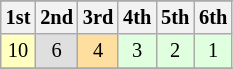<table class="wikitable" style="font-size: 85%; text-align:center">
<tr>
</tr>
<tr>
<th>1st</th>
<th>2nd</th>
<th>3rd</th>
<th>4th</th>
<th>5th</th>
<th>6th</th>
</tr>
<tr>
<td style="background:#FFFFBF;">10</td>
<td style="background:#DFDFDF;">6</td>
<td style="background:#FFDF9F;">4</td>
<td style="background:#DFFFDF;">3</td>
<td style="background:#DFFFDF;">2</td>
<td style="background:#DFFFDF;">1</td>
</tr>
<tr>
</tr>
</table>
